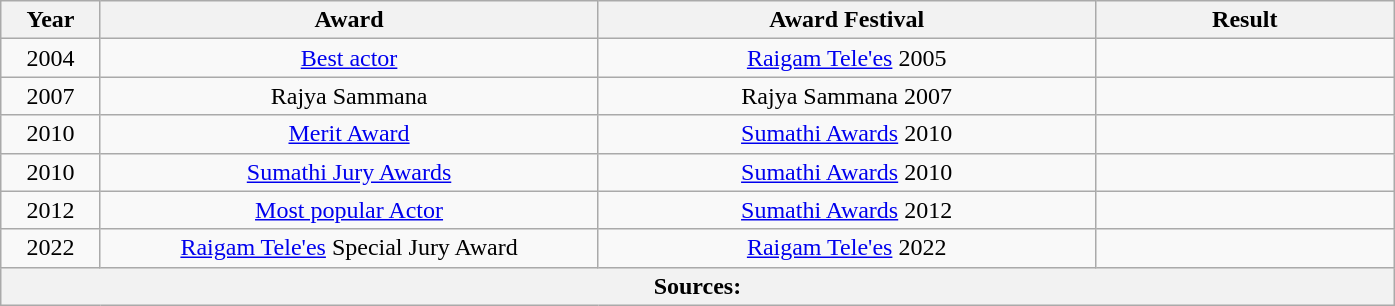<table class="wikitable">
<tr>
<th width=5%>Year</th>
<th style="width:25%;">Award</th>
<th style="width:25%;">Award Festival</th>
<th style="width:15%;">Result</th>
</tr>
<tr>
<td style="text-align:center;">2004</td>
<td style="text-align:center;"><a href='#'>Best actor</a></td>
<td style="text-align:center;"><a href='#'>Raigam Tele'es</a> 2005</td>
<td></td>
</tr>
<tr>
<td style="text-align:center;">2007</td>
<td style="text-align:center;">Rajya Sammana</td>
<td style="text-align:center;">Rajya Sammana 2007</td>
<td></td>
</tr>
<tr>
<td style="text-align:center;">2010</td>
<td style="text-align:center;"><a href='#'>Merit Award</a></td>
<td style="text-align:center;"><a href='#'>Sumathi Awards</a> 2010</td>
<td></td>
</tr>
<tr>
<td style="text-align:center;">2010</td>
<td style="text-align:center;"><a href='#'>Sumathi Jury Awards</a></td>
<td style="text-align:center;"><a href='#'>Sumathi Awards</a> 2010</td>
<td></td>
</tr>
<tr>
<td style="text-align:center;">2012</td>
<td style="text-align:center;"><a href='#'>Most popular Actor</a></td>
<td style="text-align:center;"><a href='#'>Sumathi Awards</a> 2012</td>
<td></td>
</tr>
<tr>
<td style="text-align:center;">2022</td>
<td style="text-align:center;"><a href='#'>Raigam Tele'es</a> Special Jury Award</td>
<td style="text-align:center;"><a href='#'>Raigam Tele'es</a> 2022</td>
<td></td>
</tr>
<tr>
<th colspan=4>Sources:</th>
</tr>
</table>
